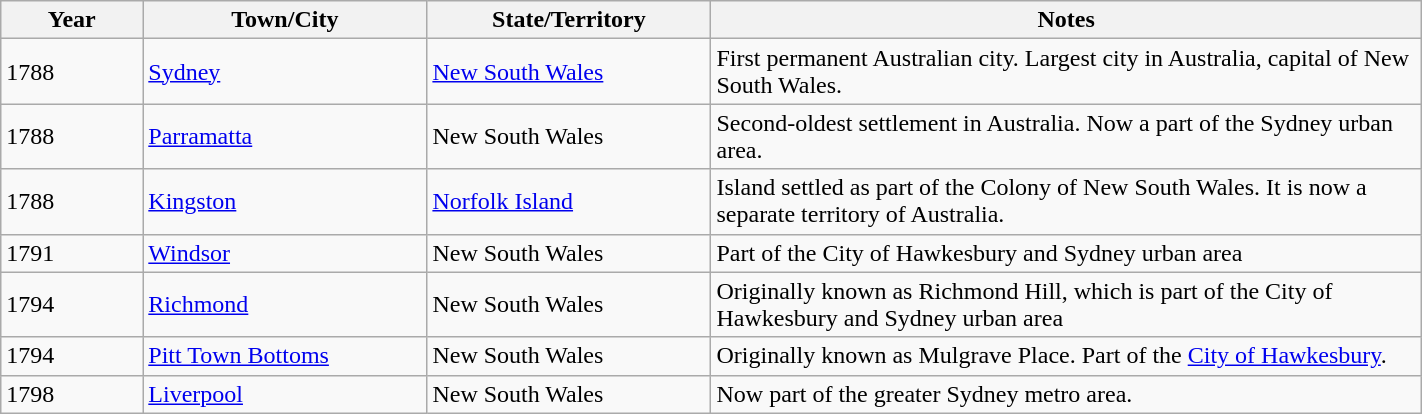<table class="wikitable sortable" style="width:75%;">
<tr>
<th style="width:10%;">Year</th>
<th style="width:20%;">Town/City</th>
<th style="width:20%;">State/Territory</th>
<th style="width:50%;" class="unsortable">Notes</th>
</tr>
<tr 1778 sorrento victoria.Australias first town before sydney was settled.the first original limestone homestead is standing and open to the public.the first settlers graves are located on the headland of neapean highway (now known as pt nepean rd.>
<td>1788</td>
<td><a href='#'>Sydney</a></td>
<td><a href='#'>New South Wales</a></td>
<td>First permanent Australian city. Largest city in Australia, capital of New South Wales.</td>
</tr>
<tr>
<td>1788</td>
<td><a href='#'>Parramatta</a></td>
<td>New South Wales</td>
<td>Second-oldest settlement in Australia. Now a part of the Sydney urban area.</td>
</tr>
<tr>
<td>1788</td>
<td><a href='#'>Kingston</a></td>
<td><a href='#'>Norfolk Island</a></td>
<td>Island settled as part of the Colony of New South Wales. It is now a separate territory of Australia.</td>
</tr>
<tr>
<td>1791</td>
<td><a href='#'>Windsor</a></td>
<td>New South Wales</td>
<td>Part of the City of Hawkesbury and Sydney urban area</td>
</tr>
<tr>
<td>1794</td>
<td><a href='#'>Richmond</a></td>
<td>New South Wales</td>
<td>Originally known as Richmond Hill, which is part of the City of Hawkesbury and Sydney urban area</td>
</tr>
<tr>
<td>1794</td>
<td><a href='#'>Pitt Town Bottoms</a></td>
<td>New South Wales</td>
<td>Originally known as Mulgrave Place. Part of the <a href='#'>City of Hawkesbury</a>.</td>
</tr>
<tr>
<td>1798</td>
<td><a href='#'>Liverpool</a></td>
<td>New South Wales</td>
<td>Now part of the greater Sydney metro area.</td>
</tr>
</table>
